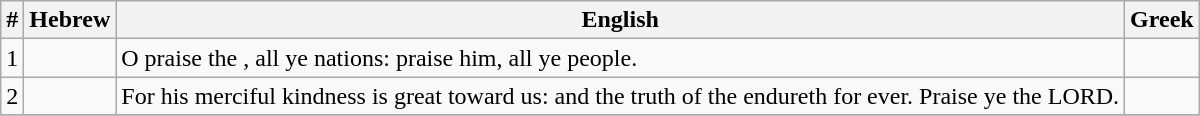<table class=wikitable>
<tr>
<th>#</th>
<th>Hebrew</th>
<th>English</th>
<th>Greek</th>
</tr>
<tr>
<td style="text-align:right">1</td>
<td style="text-align:right"></td>
<td>O praise the , all ye nations: praise him, all ye people.</td>
<td></td>
</tr>
<tr>
<td style="text-align:right">2</td>
<td style="text-align:right"></td>
<td>For his merciful kindness is great toward us: and the truth of the  endureth for ever. Praise ye the LORD.</td>
<td></td>
</tr>
<tr>
</tr>
</table>
